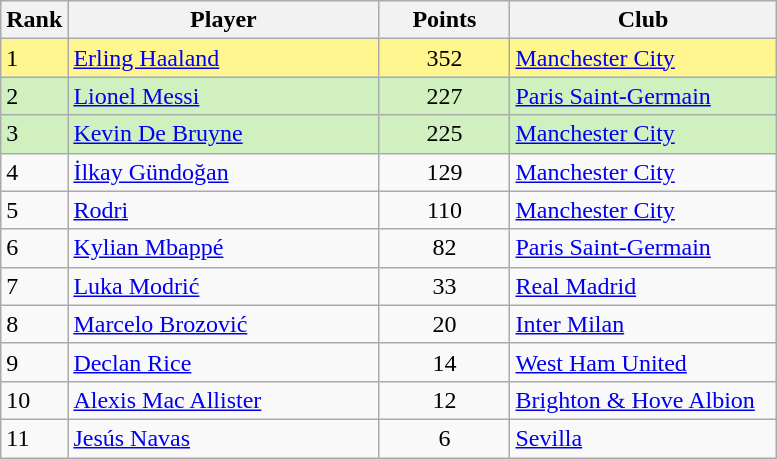<table class="wikitable">
<tr>
<th style="width:25px">Rank</th>
<th style="width:200px">Player</th>
<th style="width:80px">Points</th>
<th style="width:170px">Club</th>
</tr>
<tr bgcolor="#FFF68F">
<td>1</td>
<td> <a href='#'>Erling Haaland</a></td>
<td style="text-align:center">352</td>
<td> <a href='#'>Manchester City</a></td>
</tr>
<tr bgcolor="#D0F0C0">
<td>2</td>
<td> <a href='#'>Lionel Messi</a></td>
<td style="text-align:center">227</td>
<td> <a href='#'>Paris Saint-Germain</a></td>
</tr>
<tr bgcolor="#D0F0C0">
<td>3</td>
<td> <a href='#'>Kevin De Bruyne</a></td>
<td style="text-align:center">225</td>
<td> <a href='#'>Manchester City</a></td>
</tr>
<tr>
<td>4</td>
<td> <a href='#'>İlkay Gündoğan</a></td>
<td style="text-align:center">129</td>
<td> <a href='#'>Manchester City</a></td>
</tr>
<tr>
<td>5</td>
<td> <a href='#'>Rodri</a></td>
<td style="text-align:center">110</td>
<td> <a href='#'>Manchester City</a></td>
</tr>
<tr>
<td>6</td>
<td> <a href='#'>Kylian Mbappé</a></td>
<td style="text-align:center">82</td>
<td> <a href='#'>Paris Saint-Germain</a></td>
</tr>
<tr>
<td>7</td>
<td> <a href='#'>Luka Modrić</a></td>
<td style="text-align:center">33</td>
<td> <a href='#'>Real Madrid</a></td>
</tr>
<tr>
<td>8</td>
<td> <a href='#'>Marcelo Brozović</a></td>
<td style="text-align:center">20</td>
<td> <a href='#'>Inter Milan</a></td>
</tr>
<tr>
<td>9</td>
<td> <a href='#'>Declan Rice</a></td>
<td style="text-align:center">14</td>
<td> <a href='#'>West Ham United</a></td>
</tr>
<tr>
<td>10</td>
<td> <a href='#'>Alexis Mac Allister</a></td>
<td style="text-align:center">12</td>
<td> <a href='#'>Brighton & Hove Albion</a></td>
</tr>
<tr>
<td>11</td>
<td> <a href='#'>Jesús Navas</a></td>
<td style="text-align:center">6</td>
<td> <a href='#'>Sevilla</a></td>
</tr>
</table>
